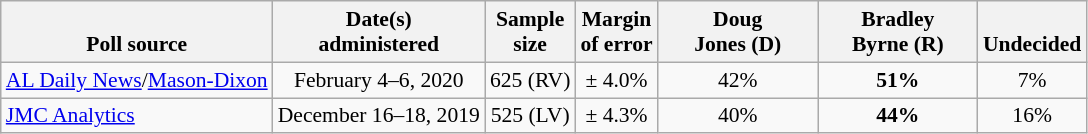<table class="wikitable" style="font-size:90%;text-align:center;">
<tr valign=bottom>
<th>Poll source</th>
<th>Date(s)<br>administered</th>
<th>Sample<br>size</th>
<th>Margin<br>of error</th>
<th style="width:100px;">Doug<br>Jones (D)</th>
<th style="width:100px;">Bradley<br>Byrne (R)</th>
<th>Undecided</th>
</tr>
<tr>
<td style="text-align:left;"><a href='#'>AL Daily News</a>/<a href='#'>Mason-Dixon</a></td>
<td>February 4–6, 2020</td>
<td>625 (RV)</td>
<td>± 4.0%</td>
<td>42%</td>
<td><strong>51%</strong></td>
<td>7%</td>
</tr>
<tr>
<td style="text-align:left;"><a href='#'>JMC Analytics</a></td>
<td>December 16–18, 2019</td>
<td>525 (LV)</td>
<td>± 4.3%</td>
<td>40%</td>
<td><strong>44%</strong></td>
<td>16%</td>
</tr>
</table>
